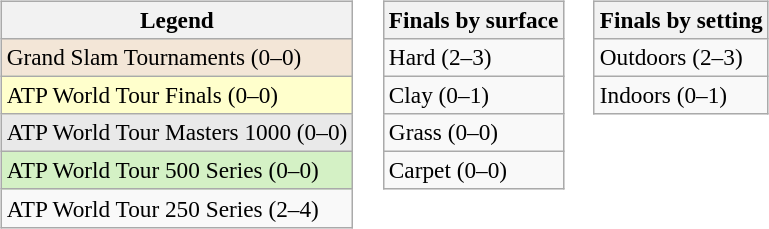<table>
<tr valign=top>
<td><br><table class=wikitable style=font-size:97%>
<tr>
<th>Legend</th>
</tr>
<tr style="background:#f3e6d7;">
<td>Grand Slam Tournaments (0–0)</td>
</tr>
<tr style="background:#ffc;">
<td>ATP World Tour Finals (0–0)</td>
</tr>
<tr style="background:#e9e9e9;">
<td>ATP World Tour Masters 1000 (0–0)</td>
</tr>
<tr style="background:#d4f1c5;">
<td>ATP World Tour 500 Series (0–0)</td>
</tr>
<tr>
<td>ATP World Tour 250 Series (2–4)</td>
</tr>
</table>
</td>
<td><br><table class=wikitable style=font-size:97%>
<tr>
<th>Finals by surface</th>
</tr>
<tr>
<td>Hard (2–3)</td>
</tr>
<tr>
<td>Clay (0–1)</td>
</tr>
<tr>
<td>Grass (0–0)</td>
</tr>
<tr>
<td>Carpet (0–0)</td>
</tr>
</table>
</td>
<td><br><table class=wikitable style=font-size:97%>
<tr>
<th>Finals by setting</th>
</tr>
<tr>
<td>Outdoors (2–3)</td>
</tr>
<tr>
<td>Indoors (0–1)</td>
</tr>
</table>
</td>
</tr>
</table>
